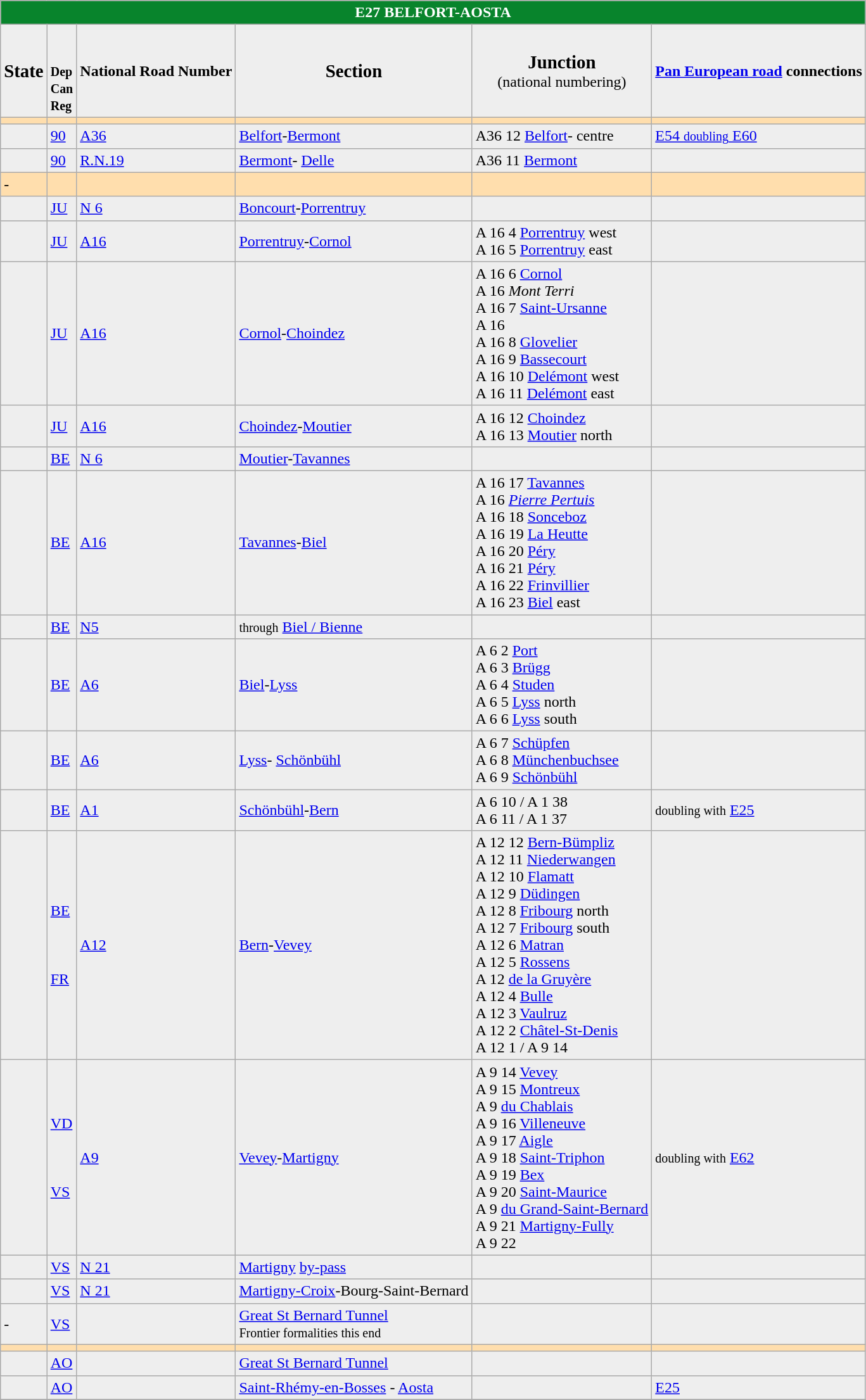<table class="wikitable">
<tr align="center" bgcolor="08842C" style="color: white;font-size:100%;">
<td colspan="6"><strong>E27 BELFORT-AOSTA</strong></td>
</tr>
<tr bgcolor="#EEEEEE">
<td align="center"><big><strong>State</strong></big></td>
<td><small><br><br><strong>Dep<br>Can<br>Reg</strong></small></td>
<td align="center"><strong>National Road Number</strong></td>
<td align="center"><big><strong>Section</strong></big></td>
<td align="center"><big><strong>Junction</strong></big> <br>(national numbering)</td>
<td align="center"><strong> <a href='#'>Pan European road</a> connections</strong></td>
</tr>
<tr bgcolor="#FFDEAD">
<td> </td>
<td></td>
<td></td>
<td></td>
<td></td>
<td></td>
</tr>
<tr bgcolor="#EEEEEE">
<td></td>
<td><a href='#'>90</a></td>
<td> <a href='#'>A36</a></td>
<td><a href='#'>Belfort</a>-<a href='#'>Bermont</a></td>
<td>A36  12 <a href='#'>Belfort</a>- centre</td>
<td><a href='#'>E54 <small>doubling</small> E60</a></td>
</tr>
<tr bgcolor="#EEEEEE">
<td></td>
<td><a href='#'>90</a></td>
<td> <a href='#'>R.N.19</a></td>
<td><a href='#'>Bermont</a>- <a href='#'>Delle</a></td>
<td>A36  11 <a href='#'>Bermont</a></td>
<td></td>
</tr>
<tr bgcolor="#FFDEAD">
<td rowspan="1">  - </td>
<td></td>
<td></td>
<td></td>
<td></td>
<td></td>
</tr>
<tr bgcolor="#EEEEEE">
<td></td>
<td><a href='#'>JU</a></td>
<td> <a href='#'>N 6</a></td>
<td><a href='#'>Boncourt</a>-<a href='#'>Porrentruy</a></td>
<td></td>
<td></td>
</tr>
<tr bgcolor="#EEEEEE">
<td></td>
<td><a href='#'>JU</a></td>
<td> <a href='#'>A16</a></td>
<td><a href='#'>Porrentruy</a>-<a href='#'>Cornol</a></td>
<td>A 16  4  <a href='#'>Porrentruy</a> west<br>A 16  5  <a href='#'>Porrentruy</a> east</td>
<td></td>
</tr>
<tr bgcolor="#EEEEEE">
<td></td>
<td><a href='#'>JU</a></td>
<td> <a href='#'>A16</a></td>
<td><a href='#'>Cornol</a>-<a href='#'>Choindez</a></td>
<td>A 16  6  <a href='#'>Cornol</a><br> A 16  <em>Mont Terri</em><br>A 16  7  <a href='#'>Saint-Ursanne</a><br> A 16  <br>A 16  8  <a href='#'>Glovelier</a><br>A 16  9  <a href='#'>Bassecourt</a><br>A 16  10  <a href='#'>Delémont</a> west<br>A 16  11  <a href='#'>Delémont</a> east</td>
<td></td>
</tr>
<tr bgcolor="#EEEEEE">
<td></td>
<td><a href='#'>JU</a></td>
<td> <a href='#'>A16</a></td>
<td><a href='#'>Choindez</a>-<a href='#'>Moutier</a></td>
<td>A 16  12  <a href='#'>Choindez</a><br>A 16  13  <a href='#'>Moutier</a> north</td>
<td></td>
</tr>
<tr bgcolor="#EEEEEE">
<td></td>
<td><a href='#'>BE</a></td>
<td> <a href='#'>N 6</a></td>
<td><a href='#'>Moutier</a>-<a href='#'>Tavannes</a></td>
<td></td>
<td></td>
</tr>
<tr bgcolor="#EEEEEE">
<td></td>
<td><a href='#'>BE</a></td>
<td> <a href='#'>A16</a></td>
<td><a href='#'>Tavannes</a>-<a href='#'>Biel</a></td>
<td>A 16  17 <a href='#'>Tavannes</a><br>      A 16  <em><a href='#'>Pierre Pertuis</a></em><br>A 16  18 <a href='#'>Sonceboz</a><br> A 16  19 <a href='#'>La Heutte</a><br> A 16  20 <a href='#'>Péry</a><br> A 16  21 <a href='#'>Péry</a><br> A 16  22 <a href='#'>Frinvillier</a><br> A 16  23 <a href='#'>Biel</a> east</td>
<td></td>
</tr>
<tr bgcolor="#EEEEEE">
<td></td>
<td><a href='#'>BE</a></td>
<td> <a href='#'>N5</a></td>
<td><small>through</small> <a href='#'>Biel / Bienne</a></td>
<td></td>
<td></td>
</tr>
<tr bgcolor="#EEEEEE">
<td></td>
<td><a href='#'>BE</a></td>
<td> <a href='#'>A6</a></td>
<td><a href='#'>Biel</a>-<a href='#'>Lyss</a></td>
<td>A 6   2  <a href='#'>Port</a><br>A 6   3  <a href='#'>Brügg</a><br>A 6   4  <a href='#'>Studen</a><br>A 6   5  <a href='#'>Lyss</a> north<br>A 6   6  <a href='#'>Lyss</a> south</td>
<td></td>
</tr>
<tr bgcolor="#EEEEEE">
<td></td>
<td><a href='#'>BE</a></td>
<td> <a href='#'>A6</a></td>
<td><a href='#'>Lyss</a>- <a href='#'>Schönbühl</a></td>
<td>A 6   7  <a href='#'>Schüpfen</a><br>A 6   8  <a href='#'>Münchenbuchsee</a><br>  A 6   9  <a href='#'>Schönbühl</a></td>
<td></td>
</tr>
<tr bgcolor="#EEEEEE">
<td></td>
<td><a href='#'>BE</a></td>
<td> <a href='#'>A1</a></td>
<td><a href='#'>Schönbühl</a>-<a href='#'>Bern</a></td>
<td>A 6   10 / A 1   38<br>A 6   11 / A 1   37</td>
<td><small>doubling with</small> <a href='#'>E25</a></td>
</tr>
<tr bgcolor="#EEEEEE">
<td></td>
<td><a href='#'>BE</a><br><br><br><br><a href='#'>FR</a></td>
<td> <a href='#'>A12</a></td>
<td><a href='#'>Bern</a>-<a href='#'>Vevey</a></td>
<td>A 12   12 <a href='#'>Bern-Bümpliz</a><br>A 12   11 <a href='#'>Niederwangen</a><br> A 12   10 <a href='#'>Flamatt</a><br> A 12   9 <a href='#'>Düdingen</a><br> A 12   8 <a href='#'>Fribourg</a> north<br> A 12   7 <a href='#'>Fribourg</a> south<br> A 12   6 <a href='#'>Matran</a><br> A 12   5 <a href='#'>Rossens</a><br>A 12   <a href='#'>de la Gruyère</a><br>A 12   4 <a href='#'>Bulle</a><br> A 12   3 <a href='#'>Vaulruz</a><br> A 12   2 <a href='#'>Châtel-St-Denis</a><br> A 12   1 / A 9   14</td>
<td></td>
</tr>
<tr bgcolor="#EEEEEE">
<td></td>
<td><a href='#'>VD</a><br><br><br><br><a href='#'>VS</a></td>
<td> <a href='#'>A9</a></td>
<td><a href='#'>Vevey</a>-<a href='#'>Martigny</a></td>
<td>A 9   14 <a href='#'>Vevey</a><br>A 9   15 <a href='#'>Montreux</a><br>A 9   <a href='#'>du Chablais</a><br> A 9   16 <a href='#'>Villeneuve</a><br> A 9   17 <a href='#'>Aigle</a><br> A 9   18 <a href='#'>Saint-Triphon</a><br> A 9   19 <a href='#'>Bex</a><br> A 9   20 <a href='#'>Saint-Maurice</a><br>A 9   <a href='#'>du Grand-Saint-Bernard</a><br> A 9   21	<a href='#'>Martigny-Fully</a><br>A 9   22</td>
<td><small>doubling with</small> <a href='#'>E62</a></td>
</tr>
<tr bgcolor="#EEEEEE">
<td></td>
<td><a href='#'>VS</a></td>
<td> <a href='#'>N 21</a></td>
<td><a href='#'>Martigny</a>  <a href='#'>by-pass</a></td>
<td></td>
<td></td>
</tr>
<tr bgcolor="#EEEEEE">
<td></td>
<td><a href='#'>VS</a></td>
<td> <a href='#'>N 21</a></td>
<td><a href='#'>Martigny-Croix</a>-Bourg-Saint-Bernard</td>
<td></td>
<td></td>
</tr>
<tr bgcolor="#EEEEEE">
<td rowspan="1"> - <br> </td>
<td><a href='#'>VS</a></td>
<td> </td>
<td><a href='#'>Great St Bernard Tunnel</a> <br><small>Frontier formalities this end</small></td>
<td></td>
<td></td>
</tr>
<tr bgcolor="#FFDEAD">
<td> </td>
<td></td>
<td></td>
<td></td>
<td></td>
<td></td>
</tr>
<tr bgcolor="#EEEEEE">
<td></td>
<td><a href='#'>AO</a></td>
<td> </td>
<td><a href='#'>Great St Bernard Tunnel</a></td>
<td></td>
<td></td>
</tr>
<tr bgcolor="#EEEEEE">
<td></td>
<td><a href='#'>AO</a></td>
<td> </td>
<td><a href='#'>Saint-Rhémy-en-Bosses</a> - <a href='#'>Aosta</a></td>
<td></td>
<td><a href='#'>E25</a></td>
</tr>
<tr>
</tr>
</table>
